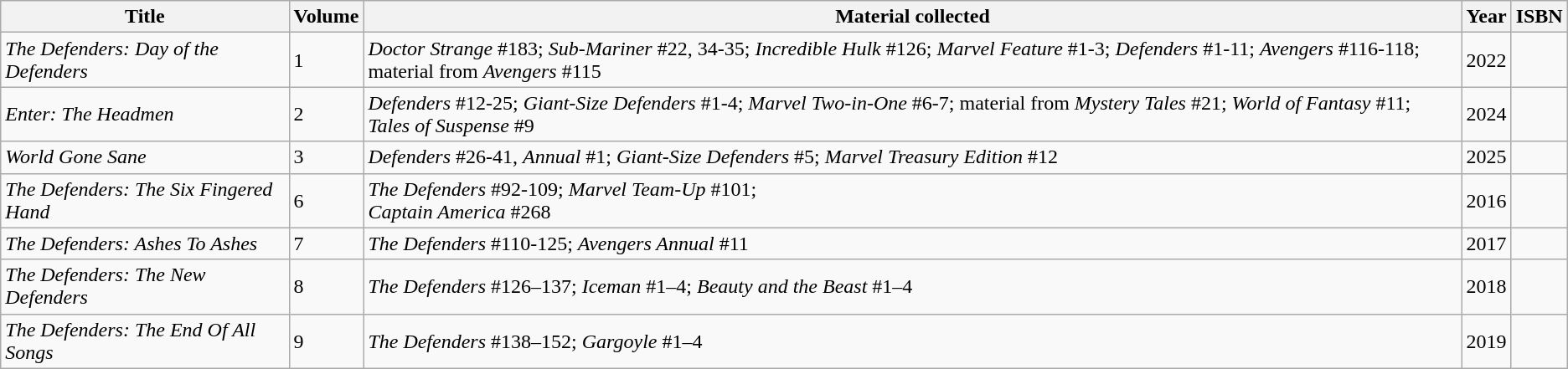<table class="wikitable sortable">
<tr>
<th>Title</th>
<th>Volume</th>
<th>Material collected</th>
<th>Year</th>
<th>ISBN</th>
</tr>
<tr>
<td><em>The Defenders: Day of the Defenders</em></td>
<td>1</td>
<td><em>Doctor Strange</em> #183; <em>Sub-Mariner</em> #22, 34-35; <em>Incredible Hulk</em> #126; <em>Marvel Feature</em> #1-3; <em>Defenders</em> #1-11; <em>Avengers</em> #116-118; material from <em>Avengers</em> #115</td>
<td>2022</td>
<td></td>
</tr>
<tr>
<td><em>Enter: The Headmen</em></td>
<td>2</td>
<td><em>Defenders</em> #12-25; <em>Giant-Size Defenders</em> #1-4; <em>Marvel Two-in-One</em> #6-7; material from <em>Mystery Tales</em> #21; <em>World of Fantasy</em> #11; <em>Tales of Suspense</em> #9</td>
<td>2024</td>
<td></td>
</tr>
<tr>
<td><em>World Gone Sane</em></td>
<td>3</td>
<td><em>Defenders</em> #26-41, <em>Annual</em> #1; <em>Giant-Size Defenders</em> #5; <em>Marvel Treasury Edition</em> #12</td>
<td>2025</td>
<td></td>
</tr>
<tr>
<td><em>The Defenders: The Six Fingered Hand</em></td>
<td>6</td>
<td><em>The Defenders</em> #92-109; <em>Marvel Team-Up</em> #101;<br> <em>Captain America</em> #268</td>
<td>2016</td>
<td></td>
</tr>
<tr>
<td><em>The Defenders: Ashes To Ashes</em></td>
<td>7</td>
<td><em>The Defenders</em> #110-125; <em>Avengers Annual</em> #11<br></td>
<td>2017</td>
<td></td>
</tr>
<tr>
<td><em>The Defenders: The New Defenders</em></td>
<td>8</td>
<td><em>The Defenders</em> #126–137; <em>Iceman</em> #1–4; <em>Beauty and the Beast</em> #1–4 <br></td>
<td>2018</td>
<td></td>
</tr>
<tr>
<td><em>The Defenders: The End Of All Songs</em></td>
<td>9</td>
<td><em>The Defenders</em> #138–152; <em>Gargoyle</em> #1–4 <br></td>
<td>2019</td>
<td></td>
</tr>
</table>
